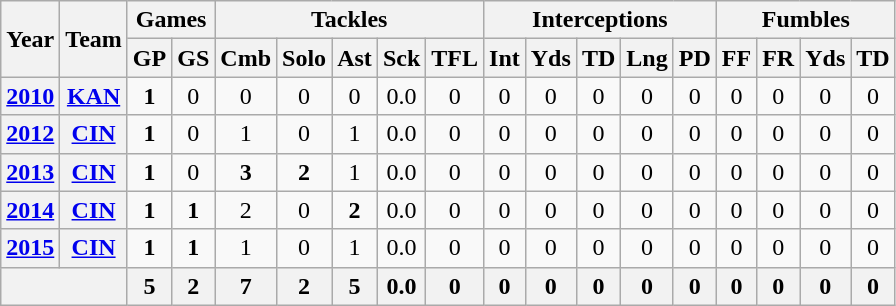<table class="wikitable" style="text-align:center">
<tr>
<th rowspan="2">Year</th>
<th rowspan="2">Team</th>
<th colspan="2">Games</th>
<th colspan="5">Tackles</th>
<th colspan="5">Interceptions</th>
<th colspan="4">Fumbles</th>
</tr>
<tr>
<th>GP</th>
<th>GS</th>
<th>Cmb</th>
<th>Solo</th>
<th>Ast</th>
<th>Sck</th>
<th>TFL</th>
<th>Int</th>
<th>Yds</th>
<th>TD</th>
<th>Lng</th>
<th>PD</th>
<th>FF</th>
<th>FR</th>
<th>Yds</th>
<th>TD</th>
</tr>
<tr>
<th><a href='#'>2010</a></th>
<th><a href='#'>KAN</a></th>
<td><strong>1</strong></td>
<td>0</td>
<td>0</td>
<td>0</td>
<td>0</td>
<td>0.0</td>
<td>0</td>
<td>0</td>
<td>0</td>
<td>0</td>
<td>0</td>
<td>0</td>
<td>0</td>
<td>0</td>
<td>0</td>
<td>0</td>
</tr>
<tr>
<th><a href='#'>2012</a></th>
<th><a href='#'>CIN</a></th>
<td><strong>1</strong></td>
<td>0</td>
<td>1</td>
<td>0</td>
<td>1</td>
<td>0.0</td>
<td>0</td>
<td>0</td>
<td>0</td>
<td>0</td>
<td>0</td>
<td>0</td>
<td>0</td>
<td>0</td>
<td>0</td>
<td>0</td>
</tr>
<tr>
<th><a href='#'>2013</a></th>
<th><a href='#'>CIN</a></th>
<td><strong>1</strong></td>
<td>0</td>
<td><strong>3</strong></td>
<td><strong>2</strong></td>
<td>1</td>
<td>0.0</td>
<td>0</td>
<td>0</td>
<td>0</td>
<td>0</td>
<td>0</td>
<td>0</td>
<td>0</td>
<td>0</td>
<td>0</td>
<td>0</td>
</tr>
<tr>
<th><a href='#'>2014</a></th>
<th><a href='#'>CIN</a></th>
<td><strong>1</strong></td>
<td><strong>1</strong></td>
<td>2</td>
<td>0</td>
<td><strong>2</strong></td>
<td>0.0</td>
<td>0</td>
<td>0</td>
<td>0</td>
<td>0</td>
<td>0</td>
<td>0</td>
<td>0</td>
<td>0</td>
<td>0</td>
<td>0</td>
</tr>
<tr>
<th><a href='#'>2015</a></th>
<th><a href='#'>CIN</a></th>
<td><strong>1</strong></td>
<td><strong>1</strong></td>
<td>1</td>
<td>0</td>
<td>1</td>
<td>0.0</td>
<td>0</td>
<td>0</td>
<td>0</td>
<td>0</td>
<td>0</td>
<td>0</td>
<td>0</td>
<td>0</td>
<td>0</td>
<td>0</td>
</tr>
<tr>
<th colspan="2"></th>
<th>5</th>
<th>2</th>
<th>7</th>
<th>2</th>
<th>5</th>
<th>0.0</th>
<th>0</th>
<th>0</th>
<th>0</th>
<th>0</th>
<th>0</th>
<th>0</th>
<th>0</th>
<th>0</th>
<th>0</th>
<th>0</th>
</tr>
</table>
